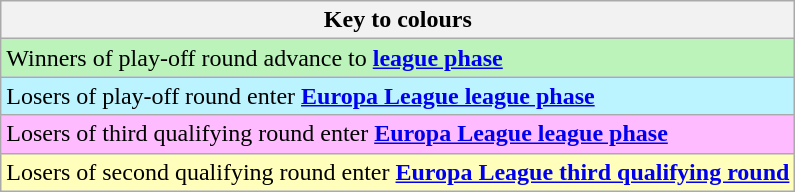<table class="wikitable">
<tr>
<th>Key to colours</th>
</tr>
<tr bgcolor=#BBF3BB>
<td>Winners of play-off round advance to <strong><a href='#'>league phase</a></strong></td>
</tr>
<tr bgcolor=#BBF3FF>
<td>Losers of play-off round enter <strong><a href='#'>Europa League league phase</a></strong></td>
</tr>
<tr bgcolor=#FFBBFF>
<td>Losers of third qualifying round enter <strong><a href='#'>Europa League league phase</a></strong></td>
</tr>
<tr bgcolor=#FFFFBB>
<td>Losers of second qualifying round enter <strong><a href='#'>Europa League third qualifying round</a></strong></td>
</tr>
</table>
